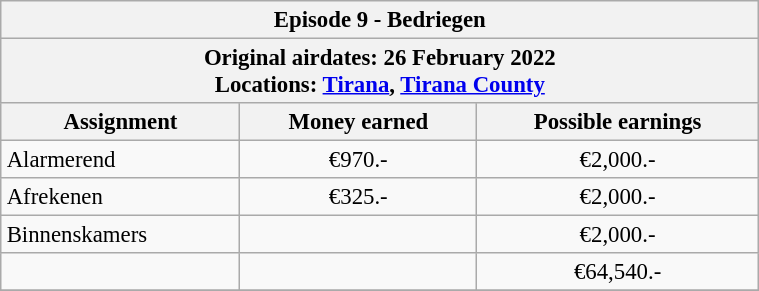<table class="wikitable" style="font-size: 95%; margin: 10px" align="right" width="40%">
<tr>
<th colspan=3>Episode 9 - Bedriegen</th>
</tr>
<tr>
<th colspan=3>Original airdates: 26 February 2022<br>Locations: <a href='#'>Tirana</a>, <a href='#'>Tirana County</a></th>
</tr>
<tr>
<th>Assignment</th>
<th>Money earned</th>
<th>Possible earnings</th>
</tr>
<tr>
<td>Alarmerend</td>
<td align="center">€970.-</td>
<td align="center">€2,000.-</td>
</tr>
<tr>
<td>Afrekenen</td>
<td align="center">€325.-</td>
<td align="center">€2,000.-</td>
</tr>
<tr>
<td>Binnenskamers</td>
<td align="center"></td>
<td align="center">€2,000.-</td>
</tr>
<tr>
<td><strong></strong></td>
<td align="center"></td>
<td align="center">€64,540.-</td>
</tr>
<tr>
</tr>
</table>
